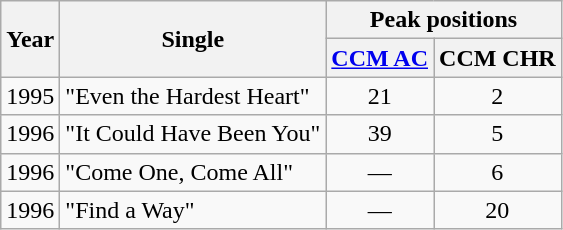<table class="wikitable">
<tr>
<th rowspan="2">Year</th>
<th rowspan="2">Single</th>
<th colspan="2">Peak positions</th>
</tr>
<tr>
<th><a href='#'>CCM AC</a></th>
<th>CCM CHR</th>
</tr>
<tr>
<td>1995</td>
<td>"Even the Hardest Heart"</td>
<td align="center">21</td>
<td align="center">2</td>
</tr>
<tr>
<td>1996</td>
<td>"It Could Have Been You"</td>
<td align="center">39</td>
<td align="center">5</td>
</tr>
<tr>
<td>1996</td>
<td>"Come One, Come All"</td>
<td align="center">—</td>
<td align="center">6</td>
</tr>
<tr>
<td>1996</td>
<td>"Find a Way"</td>
<td align="center">—</td>
<td align="center">20</td>
</tr>
</table>
